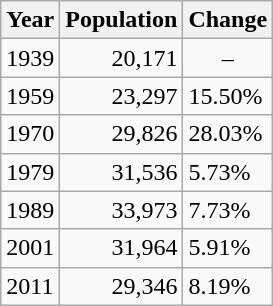<table class="wikitable sortable">
<tr>
<th>Year</th>
<th>Population</th>
<th>Change</th>
</tr>
<tr>
<td>1939</td>
<td align="right">20,171</td>
<td align="center">–</td>
</tr>
<tr>
<td>1959</td>
<td align="right">23,297</td>
<td align="left"> 15.50%</td>
</tr>
<tr>
<td>1970</td>
<td align="right">29,826</td>
<td align="left"> 28.03%</td>
</tr>
<tr>
<td>1979</td>
<td align="right">31,536</td>
<td align="left"> 5.73%</td>
</tr>
<tr>
<td>1989</td>
<td align="right">33,973</td>
<td align="left"> 7.73%</td>
</tr>
<tr>
<td>2001</td>
<td align="right">31,964</td>
<td align="left"> 5.91%</td>
</tr>
<tr>
<td>2011</td>
<td align="right">29,346</td>
<td align="left"> 8.19%</td>
</tr>
</table>
